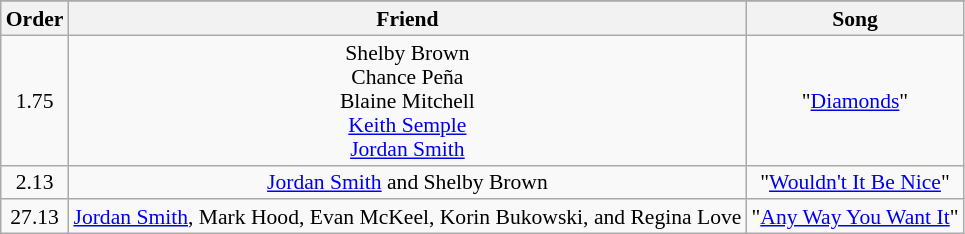<table class="wikitable" style="text-align:center; font-size:90%; line-height:16px;">
<tr>
</tr>
<tr>
<th>Order</th>
<th>Friend</th>
<th>Song</th>
</tr>
<tr>
<td>1.75</td>
<td>Shelby Brown <br> Chance Peña <br> Blaine Mitchell <br> <a href='#'>Keith Semple</a> <br> <a href='#'>Jordan Smith</a></td>
<td>"<a href='#'>Diamonds</a>"</td>
</tr>
<tr>
<td>2.13</td>
<td><a href='#'>Jordan Smith</a> and Shelby Brown</td>
<td>"<a href='#'>Wouldn't It Be Nice</a>"</td>
</tr>
<tr>
<td>27.13</td>
<td><a href='#'>Jordan Smith</a>, Mark Hood, Evan McKeel, Korin Bukowski, and Regina Love</td>
<td>"<a href='#'>Any Way You Want It</a>"</td>
</tr>
</table>
